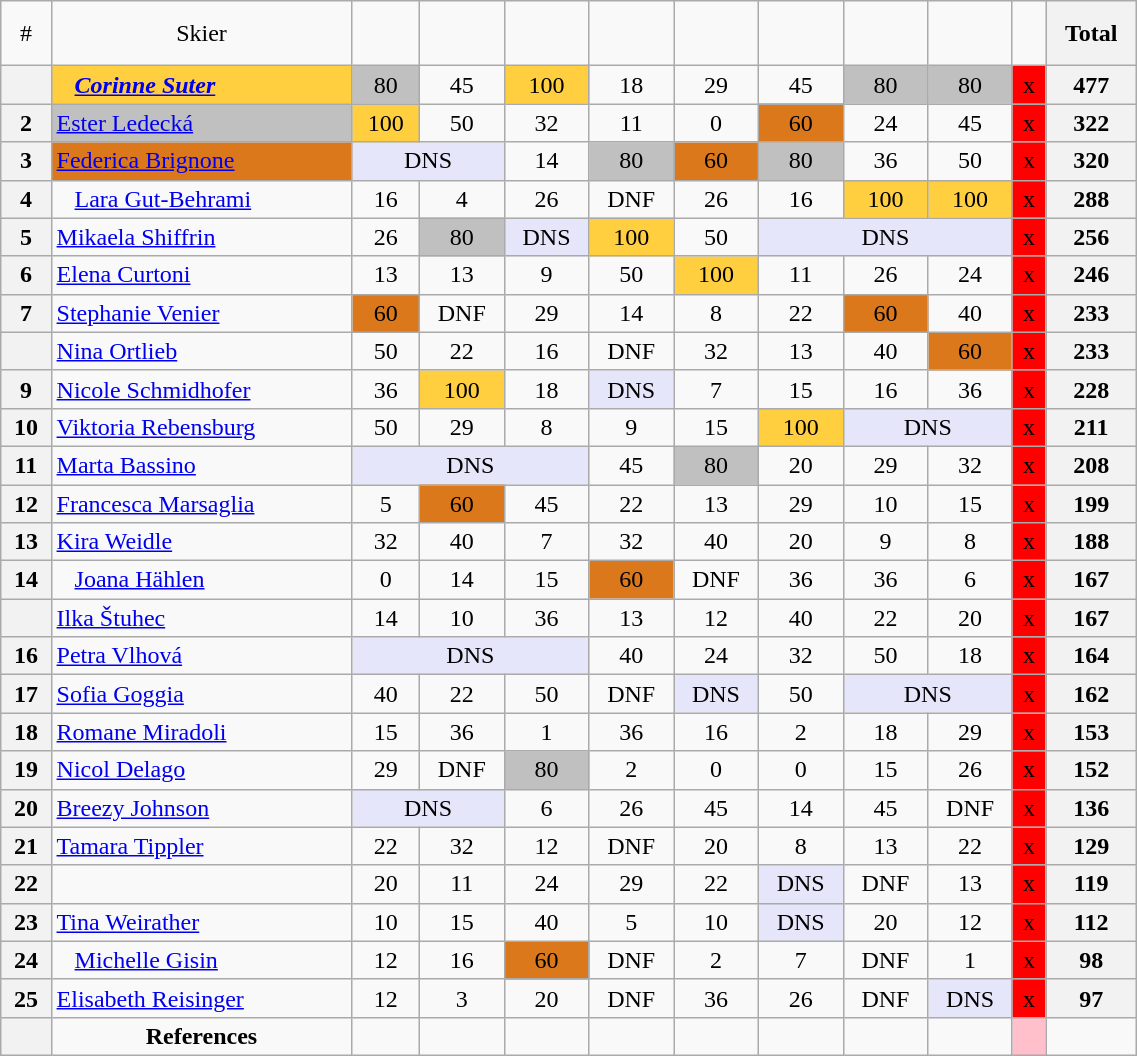<table class="wikitable" width=60% style="font-size:100%; text-align:center;">
<tr>
<td>#</td>
<td>Skier</td>
<td><br> </td>
<td><br> </td>
<td><br> </td>
<td><br> </td>
<td><br> </td>
<td><br> </td>
<td><br>   </td>
<td><br>   </td>
<td><br></td>
<th>Total</th>
</tr>
<tr>
<th></th>
<td align=left bgcolor=ffcf40>   <strong><em><a href='#'>Corinne Suter</a></em></strong></td>
<td bgcolor=c0c0c0>80</td>
<td>45</td>
<td bgcolor=ffcf40>100</td>
<td>18</td>
<td>29</td>
<td>45</td>
<td bgcolor=c0c0c0>80</td>
<td bgcolor=c0c0c0>80</td>
<td bgcolor=red>x</td>
<th>477</th>
</tr>
<tr>
<th>2</th>
<td align=left bgcolor=c0c0c0> <a href='#'>Ester Ledecká</a></td>
<td bgcolor=ffcf40>100</td>
<td>50</td>
<td>32</td>
<td>11</td>
<td>0</td>
<td bgcolor=db781b>60</td>
<td>24</td>
<td>45</td>
<td bgcolor=red>x</td>
<th>322</th>
</tr>
<tr>
<th>3</th>
<td align=left bgcolor=db781b> <a href='#'>Federica Brignone</a></td>
<td bgcolor=lavender colspan=2>DNS</td>
<td>14</td>
<td bgcolor=c0c0c0>80</td>
<td bgcolor=db781b>60</td>
<td bgcolor=c0c0c0>80</td>
<td>36</td>
<td>50</td>
<td bgcolor=red>x</td>
<th>320</th>
</tr>
<tr>
<th>4</th>
<td align=left>   <a href='#'>Lara Gut-Behrami</a></td>
<td>16</td>
<td>4</td>
<td>26</td>
<td>DNF</td>
<td>26</td>
<td>16</td>
<td bgcolor=ffcf40>100</td>
<td bgcolor=ffcf40>100</td>
<td bgcolor=red>x</td>
<th>288</th>
</tr>
<tr>
<th>5</th>
<td align=left> <a href='#'>Mikaela Shiffrin</a></td>
<td>26</td>
<td bgcolor=c0c0c0>80</td>
<td bgcolor=lavender>DNS</td>
<td bgcolor=ffcf40>100</td>
<td>50</td>
<td bgcolor=lavender colspan=3>DNS</td>
<td bgcolor=red>x</td>
<th>256</th>
</tr>
<tr>
<th>6</th>
<td align=left> <a href='#'>Elena Curtoni</a></td>
<td>13</td>
<td>13</td>
<td>9</td>
<td>50</td>
<td bgcolor=ffcf40>100</td>
<td>11</td>
<td>26</td>
<td>24</td>
<td bgcolor=red>x</td>
<th>246</th>
</tr>
<tr>
<th>7</th>
<td align=left> <a href='#'>Stephanie Venier</a></td>
<td bgcolor=db781b>60</td>
<td>DNF</td>
<td>29</td>
<td>14</td>
<td>8</td>
<td>22</td>
<td bgcolor=db781b>60</td>
<td>40</td>
<td bgcolor=red>x</td>
<th>233</th>
</tr>
<tr>
<th></th>
<td align=left> <a href='#'>Nina Ortlieb</a></td>
<td>50</td>
<td>22</td>
<td>16</td>
<td>DNF</td>
<td>32</td>
<td>13</td>
<td>40</td>
<td bgcolor=db781b>60</td>
<td bgcolor=red>x</td>
<th>233</th>
</tr>
<tr>
<th>9</th>
<td align=left> <a href='#'>Nicole Schmidhofer</a></td>
<td>36</td>
<td bgcolor=ffcf40>100</td>
<td>18</td>
<td bgcolor=lavender>DNS</td>
<td>7</td>
<td>15</td>
<td>16</td>
<td>36</td>
<td bgcolor=red>x</td>
<th>228</th>
</tr>
<tr>
<th>10</th>
<td align=left> <a href='#'>Viktoria Rebensburg</a></td>
<td>50</td>
<td>29</td>
<td>8</td>
<td>9</td>
<td>15</td>
<td bgcolor=ffcf40>100</td>
<td bgcolor=lavender colspan=2>DNS</td>
<td bgcolor=red>x</td>
<th>211</th>
</tr>
<tr>
<th>11</th>
<td align=left> <a href='#'>Marta Bassino</a></td>
<td bgcolor=lavender colspan=3>DNS</td>
<td>45</td>
<td bgcolor=c0c0c0>80</td>
<td>20</td>
<td>29</td>
<td>32</td>
<td bgcolor=red>x</td>
<th>208</th>
</tr>
<tr>
<th>12</th>
<td align=left> <a href='#'>Francesca Marsaglia</a></td>
<td>5</td>
<td bgcolor=db781b>60</td>
<td>45</td>
<td>22</td>
<td>13</td>
<td>29</td>
<td>10</td>
<td>15</td>
<td bgcolor=red>x</td>
<th>199</th>
</tr>
<tr>
<th>13</th>
<td align=left> <a href='#'>Kira Weidle</a></td>
<td>32</td>
<td>40</td>
<td>7</td>
<td>32</td>
<td>40</td>
<td>20</td>
<td>9</td>
<td>8</td>
<td bgcolor=red>x</td>
<th>188</th>
</tr>
<tr>
<th>14</th>
<td align=left>   <a href='#'>Joana Hählen</a></td>
<td>0</td>
<td>14</td>
<td>15</td>
<td bgcolor=db781b>60</td>
<td>DNF</td>
<td>36</td>
<td>36</td>
<td>6</td>
<td bgcolor=red>x</td>
<th>167</th>
</tr>
<tr>
<th></th>
<td align=left> <a href='#'>Ilka Štuhec</a></td>
<td>14</td>
<td>10</td>
<td>36</td>
<td>13</td>
<td>12</td>
<td>40</td>
<td>22</td>
<td>20</td>
<td bgcolor=red>x</td>
<th>167</th>
</tr>
<tr>
<th>16</th>
<td align=left> <a href='#'>Petra Vlhová</a></td>
<td bgcolor=lavender colspan=3>DNS</td>
<td>40</td>
<td>24</td>
<td>32</td>
<td>50</td>
<td>18</td>
<td bgcolor=red>x</td>
<th>164</th>
</tr>
<tr>
<th>17</th>
<td align=left> <a href='#'>Sofia Goggia</a></td>
<td>40</td>
<td>22</td>
<td>50</td>
<td>DNF</td>
<td bgcolor=lavender>DNS</td>
<td>50</td>
<td bgcolor=lavender colspan=2>DNS</td>
<td bgcolor=red>x</td>
<th>162</th>
</tr>
<tr>
<th>18</th>
<td align=left> <a href='#'>Romane Miradoli</a></td>
<td>15</td>
<td>36</td>
<td>1</td>
<td>36</td>
<td>16</td>
<td>2</td>
<td>18</td>
<td>29</td>
<td bgcolor=red>x</td>
<th>153</th>
</tr>
<tr>
<th>19</th>
<td align=left> <a href='#'>Nicol Delago</a></td>
<td>29</td>
<td>DNF</td>
<td bgcolor=c0c0c0>80</td>
<td>2</td>
<td>0</td>
<td>0</td>
<td>15</td>
<td>26</td>
<td bgcolor=red>x</td>
<th>152</th>
</tr>
<tr>
<th>20</th>
<td align=left> <a href='#'>Breezy Johnson</a></td>
<td bgcolor=lavender colspan=2>DNS</td>
<td>6</td>
<td>26</td>
<td>45</td>
<td>14</td>
<td>45</td>
<td>DNF</td>
<td bgcolor=red>x</td>
<th>136</th>
</tr>
<tr>
<th>21</th>
<td align=left> <a href='#'>Tamara Tippler</a></td>
<td>22</td>
<td>32</td>
<td>12</td>
<td>DNF</td>
<td>20</td>
<td>8</td>
<td>13</td>
<td>22</td>
<td bgcolor=red>x</td>
<th>129</th>
</tr>
<tr>
<th>22</th>
<td align=left></td>
<td>20</td>
<td>11</td>
<td>24</td>
<td>29</td>
<td>22</td>
<td bgcolor=lavender>DNS</td>
<td>DNF</td>
<td>13</td>
<td bgcolor=red>x</td>
<th>119</th>
</tr>
<tr>
<th>23</th>
<td align=left> <a href='#'>Tina Weirather</a></td>
<td>10</td>
<td>15</td>
<td>40</td>
<td>5</td>
<td>10</td>
<td bgcolor=lavender>DNS</td>
<td>20</td>
<td>12</td>
<td bgcolor=red>x</td>
<th>112</th>
</tr>
<tr>
<th>24</th>
<td align=left>   <a href='#'>Michelle Gisin</a></td>
<td>12</td>
<td>16</td>
<td bgcolor=db781b>60</td>
<td>DNF</td>
<td>2</td>
<td>7</td>
<td>DNF</td>
<td>1</td>
<td bgcolor=red>x</td>
<th>98</th>
</tr>
<tr>
<th>25</th>
<td align=left> <a href='#'>Elisabeth Reisinger</a></td>
<td>12</td>
<td>3</td>
<td>20</td>
<td>DNF</td>
<td>36</td>
<td>26</td>
<td>DNF</td>
<td bgcolor=lavender>DNS</td>
<td bgcolor=red>x</td>
<th>97</th>
</tr>
<tr>
<th></th>
<td align=center><strong>References</strong></td>
<td></td>
<td></td>
<td></td>
<td></td>
<td></td>
<td></td>
<td></td>
<td></td>
<td bgcolor=pink></td>
</tr>
</table>
